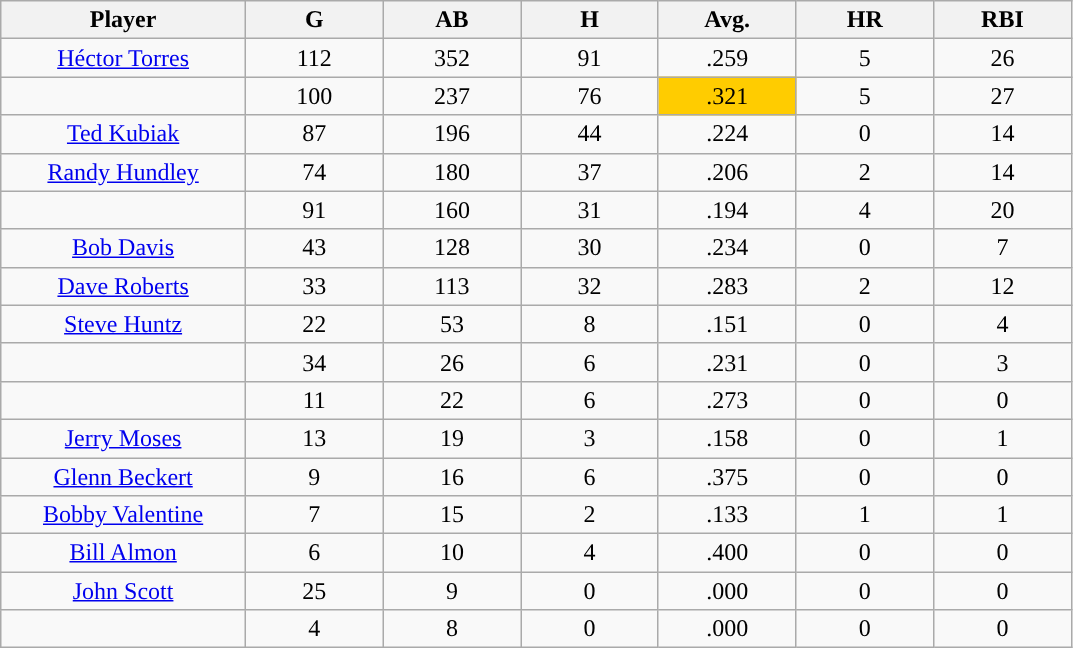<table class="wikitable sortable">
<tr>
<th bgcolor="#DDDDFF" width="16%">Player</th>
<th bgcolor="#DDDDFF" width="9%">G</th>
<th bgcolor="#DDDDFF" width="9%">AB</th>
<th bgcolor="#DDDDFF" width="9%">H</th>
<th bgcolor="#DDDDFF" width="9%">Avg.</th>
<th bgcolor="#DDDDFF" width="9%">HR</th>
<th bgcolor="#DDDDFF" width="9%">RBI</th>
</tr>
<tr align="center">
<td><a href='#'>Héctor Torres</a></td>
<td>112</td>
<td>352</td>
<td>91</td>
<td>.259</td>
<td>5</td>
<td>26</td>
</tr>
<tr align=center>
<td></td>
<td>100</td>
<td>237</td>
<td>76</td>
<td style="background:#fc0;">.321</td>
<td>5</td>
<td>27</td>
</tr>
<tr align="center">
<td><a href='#'>Ted Kubiak</a></td>
<td>87</td>
<td>196</td>
<td>44</td>
<td>.224</td>
<td>0</td>
<td>14</td>
</tr>
<tr align=center>
<td><a href='#'>Randy Hundley</a></td>
<td>74</td>
<td>180</td>
<td>37</td>
<td>.206</td>
<td>2</td>
<td>14</td>
</tr>
<tr align=center>
<td></td>
<td>91</td>
<td>160</td>
<td>31</td>
<td>.194</td>
<td>4</td>
<td>20</td>
</tr>
<tr align="center">
<td><a href='#'>Bob Davis</a></td>
<td>43</td>
<td>128</td>
<td>30</td>
<td>.234</td>
<td>0</td>
<td>7</td>
</tr>
<tr align=center>
<td><a href='#'>Dave Roberts</a></td>
<td>33</td>
<td>113</td>
<td>32</td>
<td>.283</td>
<td>2</td>
<td>12</td>
</tr>
<tr align=center>
<td><a href='#'>Steve Huntz</a></td>
<td>22</td>
<td>53</td>
<td>8</td>
<td>.151</td>
<td>0</td>
<td>4</td>
</tr>
<tr align=center>
<td></td>
<td>34</td>
<td>26</td>
<td>6</td>
<td>.231</td>
<td>0</td>
<td>3</td>
</tr>
<tr align="center">
<td></td>
<td>11</td>
<td>22</td>
<td>6</td>
<td>.273</td>
<td>0</td>
<td>0</td>
</tr>
<tr align="center">
<td><a href='#'>Jerry Moses</a></td>
<td>13</td>
<td>19</td>
<td>3</td>
<td>.158</td>
<td>0</td>
<td>1</td>
</tr>
<tr align=center>
<td><a href='#'>Glenn Beckert</a></td>
<td>9</td>
<td>16</td>
<td>6</td>
<td>.375</td>
<td>0</td>
<td>0</td>
</tr>
<tr align=center>
<td><a href='#'>Bobby Valentine</a></td>
<td>7</td>
<td>15</td>
<td>2</td>
<td>.133</td>
<td>1</td>
<td>1</td>
</tr>
<tr align=center>
<td><a href='#'>Bill Almon</a></td>
<td>6</td>
<td>10</td>
<td>4</td>
<td>.400</td>
<td>0</td>
<td>0</td>
</tr>
<tr align=center>
<td><a href='#'>John Scott</a></td>
<td>25</td>
<td>9</td>
<td>0</td>
<td>.000</td>
<td>0</td>
<td>0</td>
</tr>
<tr align=center>
<td></td>
<td>4</td>
<td>8</td>
<td>0</td>
<td>.000</td>
<td>0</td>
<td>0</td>
</tr>
</table>
